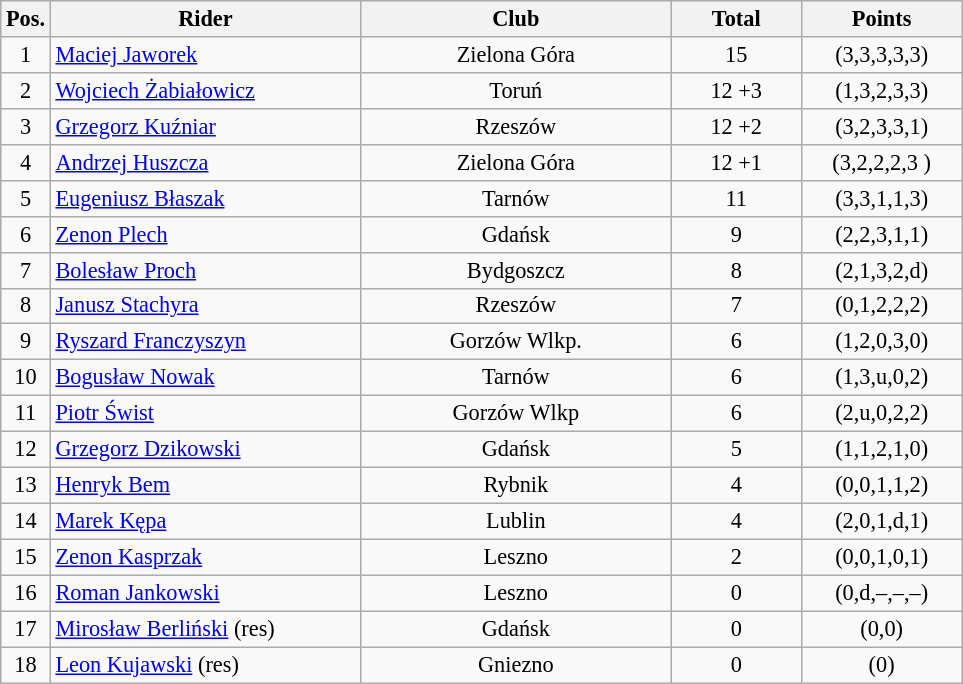<table class=wikitable style="font-size:93%;">
<tr>
<th width=25px>Pos.</th>
<th width=200px>Rider</th>
<th width=200px>Club</th>
<th width=80px>Total</th>
<th width=100px>Points</th>
</tr>
<tr align=center>
<td>1</td>
<td align=left><a href='#'>Maciej Jaworek</a></td>
<td>Zielona Góra</td>
<td>15</td>
<td>(3,3,3,3,3)</td>
</tr>
<tr align=center>
<td>2</td>
<td align=left><a href='#'>Wojciech Żabiałowicz</a></td>
<td>Toruń</td>
<td>12 +3</td>
<td>(1,3,2,3,3)</td>
</tr>
<tr align=center>
<td>3</td>
<td align=left><a href='#'>Grzegorz Kuźniar</a></td>
<td>Rzeszów</td>
<td>12 +2</td>
<td>(3,2,3,3,1)</td>
</tr>
<tr align=center>
<td>4</td>
<td align=left><a href='#'>Andrzej Huszcza</a></td>
<td>Zielona Góra</td>
<td>12 +1</td>
<td>(3,2,2,2,3 )</td>
</tr>
<tr align=center>
<td>5</td>
<td align=left><a href='#'>Eugeniusz Błaszak</a></td>
<td>Tarnów</td>
<td>11</td>
<td>(3,3,1,1,3)</td>
</tr>
<tr align=center>
<td>6</td>
<td align=left><a href='#'>Zenon Plech</a></td>
<td>Gdańsk</td>
<td>9</td>
<td>(2,2,3,1,1)</td>
</tr>
<tr align=center>
<td>7</td>
<td align=left><a href='#'>Bolesław Proch</a></td>
<td>Bydgoszcz</td>
<td>8</td>
<td>(2,1,3,2,d)</td>
</tr>
<tr align=center>
<td>8</td>
<td align=left><a href='#'>Janusz Stachyra</a></td>
<td>Rzeszów</td>
<td>7</td>
<td>(0,1,2,2,2)</td>
</tr>
<tr align=center>
<td>9</td>
<td align=left><a href='#'>Ryszard Franczyszyn</a></td>
<td>Gorzów Wlkp.</td>
<td>6</td>
<td>(1,2,0,3,0)</td>
</tr>
<tr align=center>
<td>10</td>
<td align=left><a href='#'>Bogusław Nowak</a></td>
<td>Tarnów</td>
<td>6</td>
<td>(1,3,u,0,2)</td>
</tr>
<tr align=center>
<td>11</td>
<td align=left><a href='#'>Piotr Świst</a></td>
<td>Gorzów Wlkp</td>
<td>6</td>
<td>(2,u,0,2,2)</td>
</tr>
<tr align=center>
<td>12</td>
<td align=left><a href='#'>Grzegorz Dzikowski</a></td>
<td>Gdańsk</td>
<td>5</td>
<td>(1,1,2,1,0)</td>
</tr>
<tr align=center>
<td>13</td>
<td align=left><a href='#'>Henryk Bem</a></td>
<td>Rybnik</td>
<td>4</td>
<td>(0,0,1,1,2)</td>
</tr>
<tr align=center>
<td>14</td>
<td align=left><a href='#'>Marek Kępa</a></td>
<td>Lublin</td>
<td>4</td>
<td>(2,0,1,d,1)</td>
</tr>
<tr align=center>
<td>15</td>
<td align=left><a href='#'>Zenon Kasprzak</a></td>
<td>Leszno</td>
<td>2</td>
<td>(0,0,1,0,1)</td>
</tr>
<tr align=center>
<td>16</td>
<td align=left><a href='#'>Roman Jankowski</a></td>
<td>Leszno</td>
<td>0</td>
<td>(0,d,–,–,–)</td>
</tr>
<tr align=center>
<td>17</td>
<td align=left><a href='#'>Mirosław Berliński</a> (res)</td>
<td>Gdańsk</td>
<td>0</td>
<td>(0,0)</td>
</tr>
<tr align=center>
<td>18</td>
<td align=left><a href='#'>Leon Kujawski</a>	(res)</td>
<td>Gniezno</td>
<td>0</td>
<td>(0)</td>
</tr>
</table>
